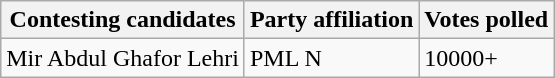<table class="wikitable sortable">
<tr>
<th>Contesting candidates</th>
<th>Party affiliation</th>
<th>Votes polled</th>
</tr>
<tr>
<td>Mir Abdul Ghafor Lehri</td>
<td>PML N</td>
<td>10000+</td>
</tr>
</table>
